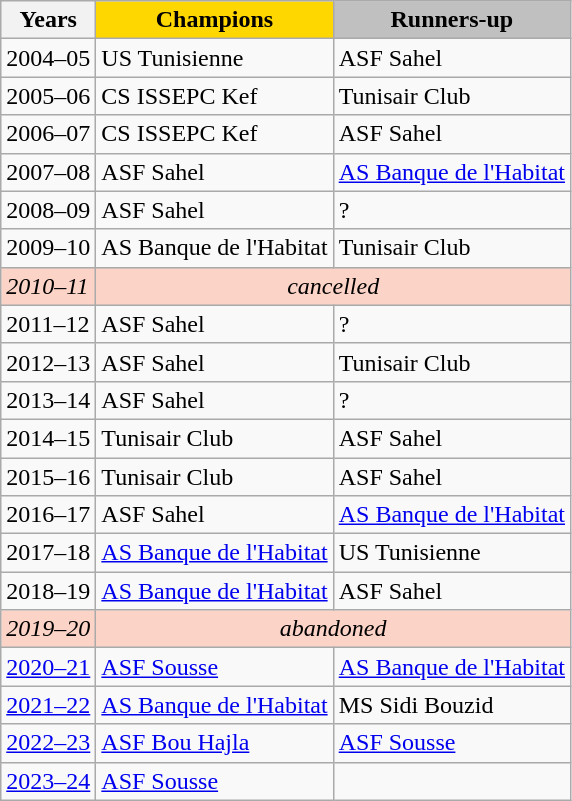<table class="wikitable">
<tr>
<th>Years</th>
<th style="background:gold">Champions</th>
<th style="background:silver">Runners-up</th>
</tr>
<tr>
<td>2004–05</td>
<td>US Tunisienne</td>
<td>ASF Sahel</td>
</tr>
<tr>
<td>2005–06</td>
<td>CS ISSEPC Kef</td>
<td>Tunisair Club</td>
</tr>
<tr>
<td>2006–07</td>
<td>CS ISSEPC Kef</td>
<td>ASF Sahel</td>
</tr>
<tr>
<td>2007–08</td>
<td>ASF Sahel</td>
<td><a href='#'>AS Banque de l'Habitat</a></td>
</tr>
<tr>
<td>2008–09</td>
<td>ASF Sahel</td>
<td>?</td>
</tr>
<tr>
<td>2009–10</td>
<td>AS Banque de l'Habitat</td>
<td>Tunisair Club</td>
</tr>
<tr bgcolor=#fcd3c7>
<td><em>2010–11</em></td>
<td align=center colspan=2><em>cancelled</em> </td>
</tr>
<tr>
<td>2011–12</td>
<td>ASF Sahel</td>
<td>?</td>
</tr>
<tr>
<td>2012–13</td>
<td>ASF Sahel</td>
<td>Tunisair Club</td>
</tr>
<tr>
<td>2013–14</td>
<td>ASF Sahel</td>
<td>?</td>
</tr>
<tr>
<td>2014–15</td>
<td>Tunisair Club</td>
<td>ASF Sahel</td>
</tr>
<tr>
<td>2015–16</td>
<td>Tunisair Club</td>
<td>ASF Sahel</td>
</tr>
<tr>
<td>2016–17</td>
<td>ASF Sahel</td>
<td><a href='#'>AS Banque de l'Habitat</a></td>
</tr>
<tr>
<td>2017–18</td>
<td><a href='#'>AS Banque de l'Habitat</a></td>
<td>US Tunisienne</td>
</tr>
<tr>
<td>2018–19</td>
<td><a href='#'>AS Banque de l'Habitat</a></td>
<td>ASF Sahel</td>
</tr>
<tr bgcolor=#fcd3c7>
<td><em>2019–20</em></td>
<td align=center colspan=2><em>abandoned</em> </td>
</tr>
<tr>
<td><a href='#'>2020–21</a></td>
<td><a href='#'>ASF Sousse</a></td>
<td><a href='#'>AS Banque de l'Habitat</a></td>
</tr>
<tr>
<td><a href='#'>2021–22</a></td>
<td><a href='#'>AS Banque de l'Habitat</a></td>
<td>MS Sidi Bouzid</td>
</tr>
<tr>
<td><a href='#'>2022–23</a></td>
<td><a href='#'>ASF Bou Hajla</a></td>
<td><a href='#'>ASF Sousse</a></td>
</tr>
<tr>
<td><a href='#'>2023–24</a></td>
<td><a href='#'>ASF Sousse</a></td>
<td></td>
</tr>
</table>
